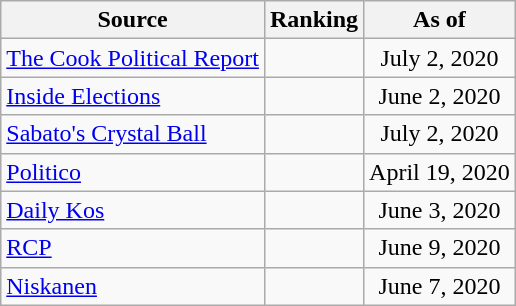<table class="wikitable" style="text-align:center">
<tr>
<th>Source</th>
<th>Ranking</th>
<th>As of</th>
</tr>
<tr>
<td align=left><a href='#'>The Cook Political Report</a></td>
<td></td>
<td>July 2, 2020</td>
</tr>
<tr>
<td align=left><a href='#'>Inside Elections</a></td>
<td></td>
<td>June 2, 2020</td>
</tr>
<tr>
<td align=left><a href='#'>Sabato's Crystal Ball</a></td>
<td></td>
<td>July 2, 2020</td>
</tr>
<tr>
<td align="left"><a href='#'>Politico</a></td>
<td></td>
<td>April 19, 2020</td>
</tr>
<tr>
<td align="left"><a href='#'>Daily Kos</a></td>
<td></td>
<td>June 3, 2020</td>
</tr>
<tr>
<td align="left"><a href='#'>RCP</a></td>
<td></td>
<td>June 9, 2020</td>
</tr>
<tr>
<td align="left"><a href='#'>Niskanen</a></td>
<td></td>
<td>June 7, 2020</td>
</tr>
</table>
